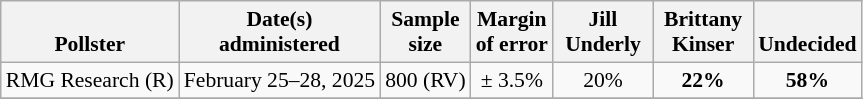<table class="wikitable" style="font-size:90%;text-align:center;">
<tr valign=bottom>
<th>Pollster</th>
<th>Date(s)<br>administered</th>
<th>Sample<br>size</th>
<th>Margin<br>of error</th>
<th style="width:60px;">Jill<br>Underly</th>
<th style="width:60px;">Brittany<br>Kinser</th>
<th>Undecided</th>
</tr>
<tr>
<td style="text-align:left;">RMG Research (R)</td>
<td>February 25–28, 2025</td>
<td>800 (RV)</td>
<td>± 3.5%</td>
<td>20%</td>
<td><strong>22%</strong></td>
<td><strong>58%</strong></td>
</tr>
<tr>
</tr>
</table>
